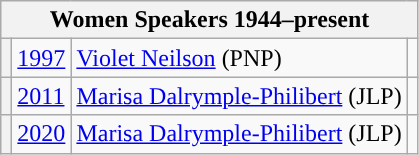<table class="wikitable">
<tr>
<th colspan="4"><strong>Women Speakers 1944–present</strong></th>
</tr>
<tr>
<th style="background-color: "></th>
<td><a href='#'>1997</a></td>
<td><a href='#'>Violet Neilson</a> (PNP)</td>
<td></td>
</tr>
<tr>
<th style="background-color: "></th>
<td><a href='#'>2011</a></td>
<td><a href='#'>Marisa Dalrymple-Philibert</a> (JLP)</td>
<td></td>
</tr>
<tr>
<th style="background-color: "></th>
<td><a href='#'>2020</a></td>
<td><a href='#'>Marisa Dalrymple-Philibert</a> (JLP)</td>
<td></td>
</tr>
</table>
